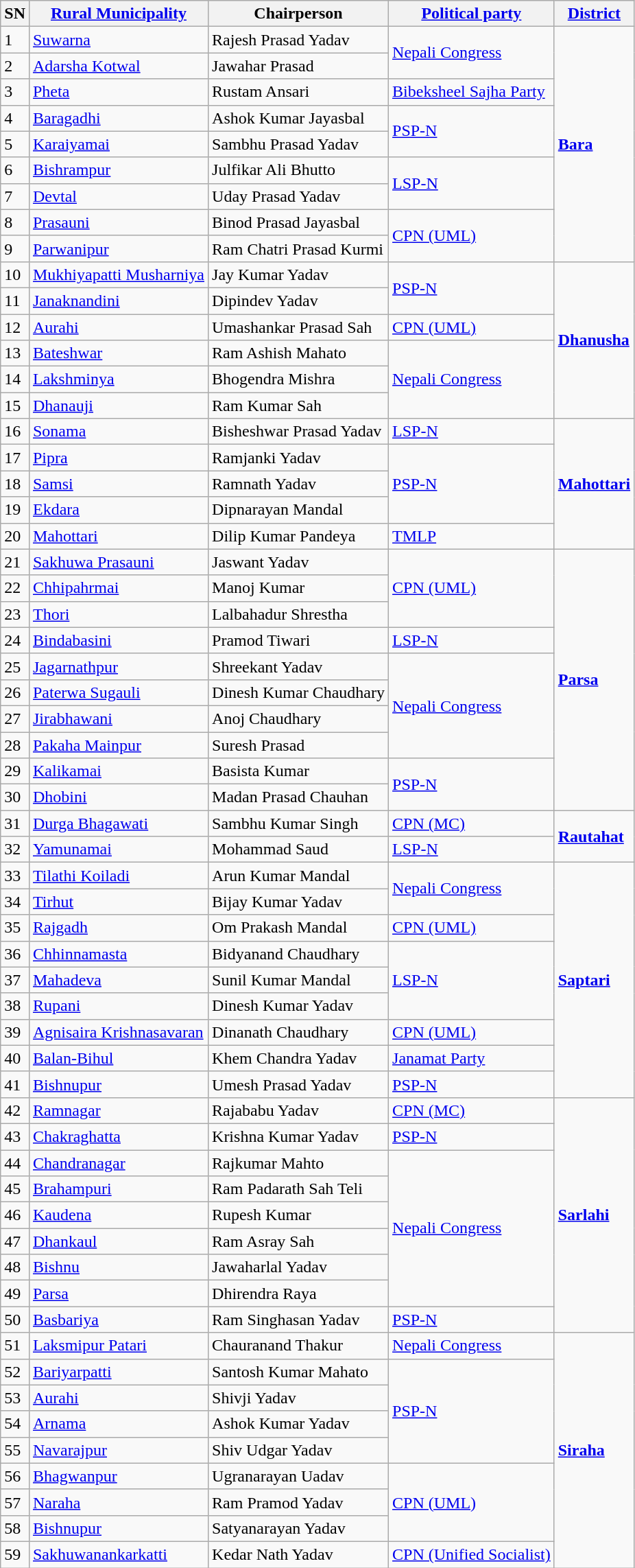<table class="wikitable sortable">
<tr>
<th>SN</th>
<th><a href='#'>Rural Municipality</a></th>
<th>Chairperson</th>
<th><a href='#'>Political party</a></th>
<th><a href='#'>District</a></th>
</tr>
<tr>
<td>1</td>
<td><a href='#'>Suwarna</a></td>
<td>Rajesh Prasad Yadav</td>
<td rowspan="2"><a href='#'>Nepali Congress</a></td>
<td rowspan="9"><a href='#'><strong>Bara</strong></a></td>
</tr>
<tr>
<td>2</td>
<td><a href='#'>Adarsha Kotwal</a></td>
<td>Jawahar Prasad</td>
</tr>
<tr>
<td>3</td>
<td><a href='#'>Pheta</a></td>
<td>Rustam Ansari</td>
<td><a href='#'>Bibeksheel Sajha Party</a></td>
</tr>
<tr>
<td>4</td>
<td><a href='#'>Baragadhi</a></td>
<td>Ashok Kumar Jayasbal</td>
<td rowspan="2"><a href='#'>PSP-N</a></td>
</tr>
<tr>
<td>5</td>
<td><a href='#'>Karaiyamai</a></td>
<td>Sambhu Prasad Yadav</td>
</tr>
<tr>
<td>6</td>
<td><a href='#'>Bishrampur</a></td>
<td>Julfikar Ali Bhutto</td>
<td rowspan="2"><a href='#'>LSP-N</a></td>
</tr>
<tr>
<td>7</td>
<td><a href='#'>Devtal</a></td>
<td>Uday Prasad Yadav</td>
</tr>
<tr>
<td>8</td>
<td><a href='#'>Prasauni</a></td>
<td>Binod Prasad Jayasbal</td>
<td rowspan="2"><a href='#'>CPN (UML)</a></td>
</tr>
<tr>
<td>9</td>
<td><a href='#'>Parwanipur</a></td>
<td>Ram Chatri Prasad Kurmi</td>
</tr>
<tr>
<td>10</td>
<td><a href='#'>Mukhiyapatti Musharniya</a></td>
<td>Jay Kumar Yadav</td>
<td rowspan="2"><a href='#'>PSP-N</a></td>
<td rowspan="6"><strong><a href='#'>Dhanusha</a></strong></td>
</tr>
<tr>
<td>11</td>
<td><a href='#'>Janaknandini</a></td>
<td>Dipindev Yadav</td>
</tr>
<tr>
<td>12</td>
<td><a href='#'>Aurahi</a></td>
<td>Umashankar Prasad Sah</td>
<td><a href='#'>CPN (UML)</a></td>
</tr>
<tr>
<td>13</td>
<td><a href='#'>Bateshwar</a></td>
<td>Ram Ashish Mahato</td>
<td rowspan="3"><a href='#'>Nepali Congress</a></td>
</tr>
<tr>
<td>14</td>
<td><a href='#'>Lakshminya</a></td>
<td>Bhogendra Mishra</td>
</tr>
<tr>
<td>15</td>
<td><a href='#'>Dhanauji</a></td>
<td>Ram Kumar Sah</td>
</tr>
<tr>
<td>16</td>
<td><a href='#'>Sonama</a></td>
<td>Bisheshwar Prasad Yadav</td>
<td><a href='#'>LSP-N</a></td>
<td rowspan="5"><a href='#'><strong>Mahottari</strong></a></td>
</tr>
<tr>
<td>17</td>
<td><a href='#'>Pipra</a></td>
<td>Ramjanki Yadav</td>
<td rowspan="3"><a href='#'>PSP-N</a></td>
</tr>
<tr>
<td>18</td>
<td><a href='#'>Samsi</a></td>
<td>Ramnath Yadav</td>
</tr>
<tr>
<td>19</td>
<td><a href='#'>Ekdara</a></td>
<td>Dipnarayan Mandal</td>
</tr>
<tr>
<td>20</td>
<td><a href='#'>Mahottari</a></td>
<td>Dilip Kumar Pandeya</td>
<td><a href='#'>TMLP</a></td>
</tr>
<tr>
<td>21</td>
<td><a href='#'>Sakhuwa Prasauni</a></td>
<td>Jaswant Yadav</td>
<td rowspan="3"><a href='#'>CPN (UML)</a></td>
<td rowspan="10"><a href='#'><strong>Parsa</strong></a></td>
</tr>
<tr>
<td>22</td>
<td><a href='#'>Chhipahrmai</a></td>
<td>Manoj Kumar</td>
</tr>
<tr>
<td>23</td>
<td><a href='#'>Thori</a></td>
<td>Lalbahadur Shrestha</td>
</tr>
<tr>
<td>24</td>
<td><a href='#'>Bindabasini</a></td>
<td>Pramod Tiwari</td>
<td><a href='#'>LSP-N</a></td>
</tr>
<tr>
<td>25</td>
<td><a href='#'>Jagarnathpur</a></td>
<td>Shreekant Yadav</td>
<td rowspan="4"><a href='#'>Nepali Congress</a></td>
</tr>
<tr>
<td>26</td>
<td><a href='#'>Paterwa Sugauli</a></td>
<td>Dinesh Kumar Chaudhary</td>
</tr>
<tr>
<td>27</td>
<td><a href='#'>Jirabhawani</a></td>
<td>Anoj Chaudhary</td>
</tr>
<tr>
<td>28</td>
<td><a href='#'>Pakaha Mainpur</a></td>
<td>Suresh Prasad</td>
</tr>
<tr>
<td>29</td>
<td><a href='#'>Kalikamai</a></td>
<td>Basista Kumar</td>
<td rowspan="2"><a href='#'>PSP-N</a></td>
</tr>
<tr>
<td>30</td>
<td><a href='#'>Dhobini</a></td>
<td>Madan Prasad Chauhan</td>
</tr>
<tr>
<td>31</td>
<td><a href='#'>Durga Bhagawati</a></td>
<td>Sambhu Kumar Singh</td>
<td><a href='#'>CPN (MC)</a></td>
<td rowspan="2"><a href='#'><strong>Rautahat</strong></a></td>
</tr>
<tr>
<td>32</td>
<td><a href='#'>Yamunamai</a></td>
<td>Mohammad Saud</td>
<td><a href='#'>LSP-N</a></td>
</tr>
<tr>
<td>33</td>
<td><a href='#'>Tilathi Koiladi</a></td>
<td>Arun Kumar Mandal</td>
<td rowspan="2"><a href='#'>Nepali Congress</a></td>
<td rowspan="9"><a href='#'><strong>Saptari</strong></a></td>
</tr>
<tr>
<td>34</td>
<td><a href='#'>Tirhut</a></td>
<td>Bijay Kumar Yadav</td>
</tr>
<tr>
<td>35</td>
<td><a href='#'>Rajgadh</a></td>
<td>Om Prakash Mandal</td>
<td><a href='#'>CPN (UML)</a></td>
</tr>
<tr>
<td>36</td>
<td><a href='#'>Chhinnamasta</a></td>
<td>Bidyanand Chaudhary</td>
<td rowspan="3"><a href='#'>LSP-N</a></td>
</tr>
<tr>
<td>37</td>
<td><a href='#'>Mahadeva</a></td>
<td>Sunil Kumar Mandal</td>
</tr>
<tr>
<td>38</td>
<td><a href='#'>Rupani</a></td>
<td>Dinesh Kumar Yadav</td>
</tr>
<tr>
<td>39</td>
<td><a href='#'>Agnisaira Krishnasavaran</a></td>
<td>Dinanath Chaudhary</td>
<td><a href='#'>CPN (UML)</a></td>
</tr>
<tr>
<td>40</td>
<td><a href='#'>Balan-Bihul</a></td>
<td>Khem Chandra Yadav</td>
<td><a href='#'>Janamat Party</a></td>
</tr>
<tr>
<td>41</td>
<td><a href='#'>Bishnupur</a></td>
<td>Umesh Prasad Yadav</td>
<td><a href='#'>PSP-N</a></td>
</tr>
<tr>
<td>42</td>
<td><a href='#'>Ramnagar</a></td>
<td>Rajababu Yadav</td>
<td><a href='#'>CPN (MC)</a></td>
<td rowspan="9"><a href='#'><strong>Sarlahi</strong></a></td>
</tr>
<tr>
<td>43</td>
<td><a href='#'>Chakraghatta</a></td>
<td>Krishna Kumar Yadav</td>
<td><a href='#'>PSP-N</a></td>
</tr>
<tr>
<td>44</td>
<td><a href='#'>Chandranagar</a></td>
<td>Rajkumar Mahto</td>
<td rowspan="6"><a href='#'>Nepali Congress</a></td>
</tr>
<tr>
<td>45</td>
<td><a href='#'>Brahampuri</a></td>
<td>Ram Padarath Sah Teli</td>
</tr>
<tr>
<td>46</td>
<td><a href='#'>Kaudena</a></td>
<td>Rupesh Kumar</td>
</tr>
<tr>
<td>47</td>
<td><a href='#'>Dhankaul</a></td>
<td>Ram Asray Sah</td>
</tr>
<tr>
<td>48</td>
<td><a href='#'>Bishnu</a></td>
<td>Jawaharlal Yadav</td>
</tr>
<tr>
<td>49</td>
<td><a href='#'>Parsa</a></td>
<td>Dhirendra Raya</td>
</tr>
<tr>
<td>50</td>
<td><a href='#'>Basbariya</a></td>
<td>Ram Singhasan Yadav</td>
<td><a href='#'>PSP-N</a></td>
</tr>
<tr>
<td>51</td>
<td><a href='#'>Laksmipur Patari</a></td>
<td>Chauranand Thakur</td>
<td><a href='#'>Nepali Congress</a></td>
<td rowspan="9"><a href='#'><strong>Siraha</strong></a></td>
</tr>
<tr>
<td>52</td>
<td><a href='#'>Bariyarpatti</a></td>
<td>Santosh Kumar Mahato</td>
<td rowspan="4"><a href='#'>PSP-N</a></td>
</tr>
<tr>
<td>53</td>
<td><a href='#'>Aurahi</a></td>
<td>Shivji Yadav</td>
</tr>
<tr>
<td>54</td>
<td><a href='#'>Arnama</a></td>
<td>Ashok Kumar Yadav</td>
</tr>
<tr>
<td>55</td>
<td><a href='#'>Navarajpur</a></td>
<td>Shiv Udgar Yadav</td>
</tr>
<tr>
<td>56</td>
<td><a href='#'>Bhagwanpur</a></td>
<td>Ugranarayan Uadav</td>
<td rowspan="3"><a href='#'>CPN (UML)</a></td>
</tr>
<tr>
<td>57</td>
<td><a href='#'>Naraha</a></td>
<td>Ram Pramod Yadav</td>
</tr>
<tr>
<td>58</td>
<td><a href='#'>Bishnupur</a></td>
<td>Satyanarayan Yadav</td>
</tr>
<tr>
<td>59</td>
<td><a href='#'>Sakhuwanankarkatti</a></td>
<td>Kedar Nath Yadav</td>
<td><a href='#'>CPN (Unified Socialist)</a></td>
</tr>
</table>
